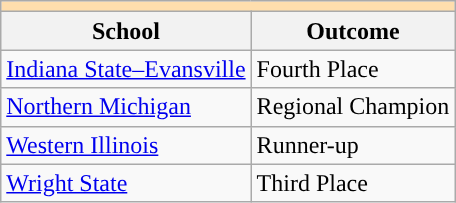<table class="wikitable" style="float:left; margin-right:1em;">
<tr>
<th colspan="3" style="background:#ffdead;"></th>
</tr>
<tr>
<th>School</th>
<th>Outcome</th>
</tr>
<tr>
<td><a href='#'>Indiana State–Evansville</a></td>
<td>Fourth Place</td>
</tr>
<tr>
<td><a href='#'>Northern Michigan</a></td>
<td>Regional Champion</td>
</tr>
<tr>
<td><a href='#'>Western Illinois</a></td>
<td>Runner-up</td>
</tr>
<tr>
<td><a href='#'>Wright State</a></td>
<td>Third Place</td>
</tr>
</table>
